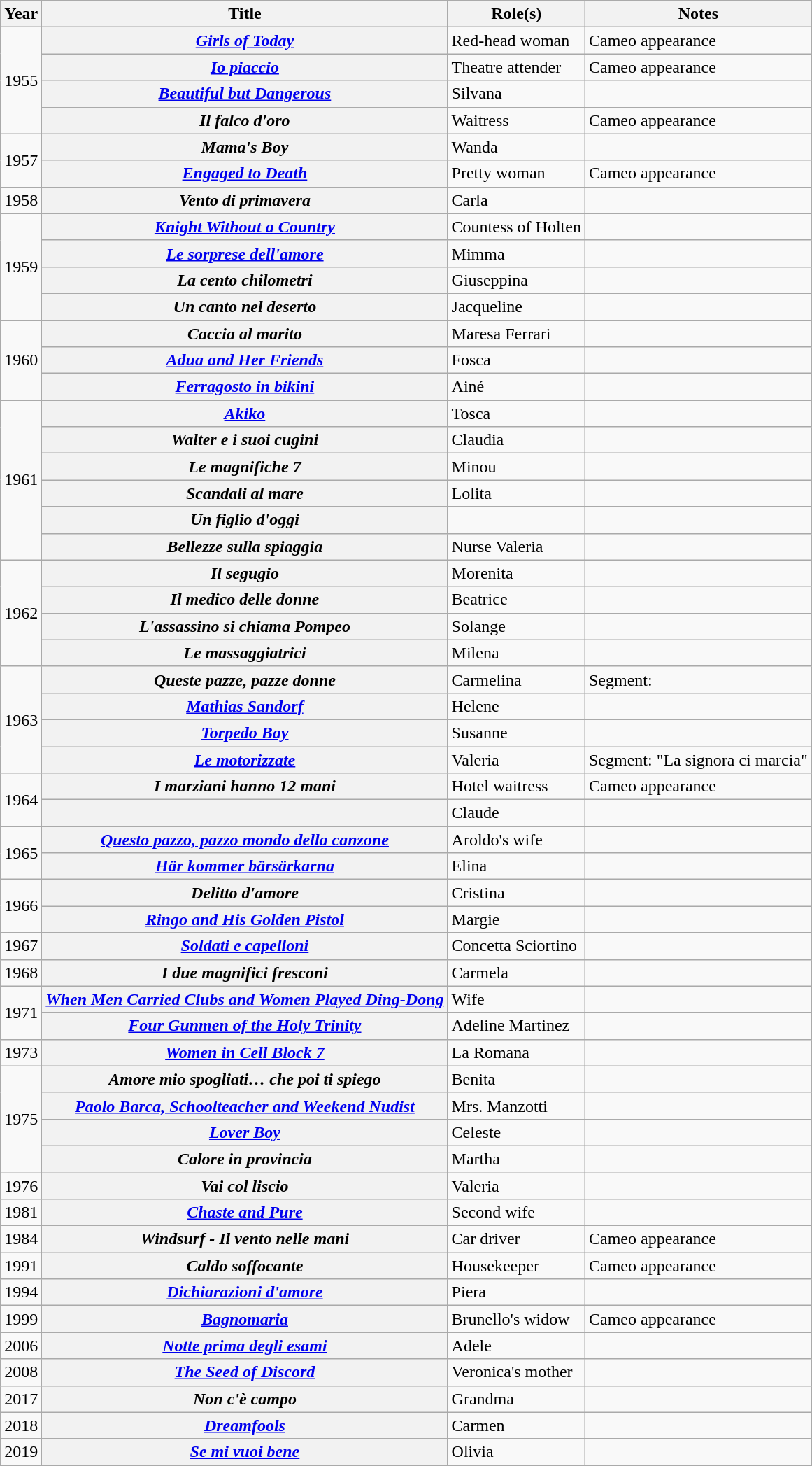<table class="wikitable plainrowheaders sortable">
<tr>
<th scope="col">Year</th>
<th scope="col">Title</th>
<th scope="col">Role(s)</th>
<th scope="col" class="unsortable">Notes</th>
</tr>
<tr>
<td rowspan="4">1955</td>
<th scope="row"><em><a href='#'>Girls of Today</a></em></th>
<td>Red-head woman</td>
<td>Cameo appearance</td>
</tr>
<tr>
<th scope="row"><em><a href='#'>Io piaccio</a></em></th>
<td>Theatre attender</td>
<td>Cameo appearance</td>
</tr>
<tr>
<th scope="row"><em><a href='#'>Beautiful but Dangerous</a></em></th>
<td>Silvana</td>
<td></td>
</tr>
<tr>
<th scope="row"><em>Il falco d'oro</em></th>
<td>Waitress</td>
<td>Cameo appearance</td>
</tr>
<tr>
<td rowspan="2">1957</td>
<th scope="row"><em>Mama's Boy</em></th>
<td>Wanda</td>
<td></td>
</tr>
<tr>
<th scope="row"><em><a href='#'>Engaged to Death</a></em></th>
<td>Pretty woman</td>
<td>Cameo appearance</td>
</tr>
<tr>
<td>1958</td>
<th scope="row"><em>Vento di primavera</em></th>
<td>Carla</td>
<td></td>
</tr>
<tr>
<td rowspan="4">1959</td>
<th scope="row"><em><a href='#'>Knight Without a Country</a></em></th>
<td>Countess of Holten</td>
<td></td>
</tr>
<tr>
<th scope="row"><em><a href='#'>Le sorprese dell'amore</a></em></th>
<td>Mimma</td>
<td></td>
</tr>
<tr>
<th scope="row"><em>La cento chilometri</em></th>
<td>Giuseppina</td>
<td></td>
</tr>
<tr>
<th scope="row"><em>Un canto nel deserto</em></th>
<td>Jacqueline</td>
<td></td>
</tr>
<tr>
<td rowspan="3">1960</td>
<th scope="row"><em>Caccia al marito</em></th>
<td>Maresa Ferrari</td>
<td></td>
</tr>
<tr>
<th scope="row"><em><a href='#'>Adua and Her Friends</a></em></th>
<td>Fosca</td>
<td></td>
</tr>
<tr>
<th scope="row"><em><a href='#'>Ferragosto in bikini</a></em></th>
<td>Ainé</td>
<td></td>
</tr>
<tr>
<td rowspan="6">1961</td>
<th scope="row"><em><a href='#'>Akiko</a></em></th>
<td>Tosca</td>
<td></td>
</tr>
<tr>
<th scope="row"><em>Walter e i suoi cugini</em></th>
<td>Claudia</td>
<td></td>
</tr>
<tr>
<th scope="row"><em>Le magnifiche 7</em></th>
<td>Minou</td>
<td></td>
</tr>
<tr>
<th scope="row"><em>Scandali al mare</em></th>
<td>Lolita</td>
<td></td>
</tr>
<tr>
<th scope="row"><em>Un figlio d'oggi</em></th>
<td></td>
<td></td>
</tr>
<tr>
<th scope="row"><em>Bellezze sulla spiaggia</em></th>
<td>Nurse Valeria</td>
<td></td>
</tr>
<tr>
<td rowspan="4">1962</td>
<th scope="row"><em>Il segugio</em></th>
<td>Morenita</td>
<td></td>
</tr>
<tr>
<th scope="row"><em>Il medico delle donne</em></th>
<td>Beatrice</td>
<td></td>
</tr>
<tr>
<th scope="row"><em>L'assassino si chiama Pompeo</em></th>
<td>Solange</td>
<td></td>
</tr>
<tr>
<th scope="row"><em>Le massaggiatrici</em></th>
<td>Milena</td>
<td></td>
</tr>
<tr>
<td rowspan="4">1963</td>
<th scope="row"><em>Queste pazze, pazze donne</em></th>
<td>Carmelina</td>
<td>Segment: </td>
</tr>
<tr>
<th scope="row"><em><a href='#'>Mathias Sandorf</a></em></th>
<td>Helene</td>
<td></td>
</tr>
<tr>
<th scope="row"><em><a href='#'>Torpedo Bay</a></em></th>
<td>Susanne</td>
<td></td>
</tr>
<tr>
<th scope="row"><em><a href='#'>Le motorizzate</a></em></th>
<td>Valeria</td>
<td>Segment: "La signora ci marcia"</td>
</tr>
<tr>
<td rowspan="2">1964</td>
<th scope="row"><em>I marziani hanno 12 mani</em></th>
<td>Hotel waitress</td>
<td>Cameo appearance</td>
</tr>
<tr>
<th scope="row"><em></em></th>
<td>Claude</td>
<td></td>
</tr>
<tr>
<td rowspan="2">1965</td>
<th scope="row"><em><a href='#'>Questo pazzo, pazzo mondo della canzone</a></em></th>
<td>Aroldo's wife</td>
<td></td>
</tr>
<tr>
<th scope="row"><em><a href='#'>Här kommer bärsärkarna</a></em></th>
<td>Elina</td>
<td></td>
</tr>
<tr>
<td rowspan="2">1966</td>
<th scope="row"><em>Delitto d'amore</em></th>
<td>Cristina</td>
<td></td>
</tr>
<tr>
<th scope="row"><em><a href='#'>Ringo and His Golden Pistol</a></em></th>
<td>Margie</td>
<td></td>
</tr>
<tr>
<td>1967</td>
<th scope="row"><em><a href='#'>Soldati e capelloni</a></em></th>
<td>Concetta Sciortino</td>
<td></td>
</tr>
<tr>
<td>1968</td>
<th scope="row"><em>I due magnifici fresconi</em></th>
<td>Carmela</td>
<td></td>
</tr>
<tr>
<td rowspan="2">1971</td>
<th scope="row"><em><a href='#'>When Men Carried Clubs and Women Played Ding-Dong</a></em></th>
<td>Wife</td>
<td></td>
</tr>
<tr>
<th scope="row"><em><a href='#'>Four Gunmen of the Holy Trinity</a></em></th>
<td>Adeline Martinez</td>
<td></td>
</tr>
<tr>
<td>1973</td>
<th scope="row"><em><a href='#'>Women in Cell Block 7</a></em></th>
<td>La Romana</td>
<td></td>
</tr>
<tr>
<td rowspan="4">1975</td>
<th scope="row"><em>Amore mio spogliati… che poi ti spiego</em></th>
<td>Benita</td>
<td></td>
</tr>
<tr>
<th scope="row"><em><a href='#'>Paolo Barca, Schoolteacher and Weekend Nudist</a></em></th>
<td>Mrs. Manzotti</td>
<td></td>
</tr>
<tr>
<th scope="row"><em><a href='#'>Lover Boy</a></em></th>
<td>Celeste</td>
<td></td>
</tr>
<tr>
<th scope="row"><em>Calore in provincia</em></th>
<td>Martha</td>
<td></td>
</tr>
<tr>
<td>1976</td>
<th scope="row"><em>Vai col liscio</em></th>
<td>Valeria</td>
<td></td>
</tr>
<tr>
<td>1981</td>
<th scope="row"><em><a href='#'>Chaste and Pure</a></em></th>
<td>Second wife</td>
<td></td>
</tr>
<tr>
<td>1984</td>
<th scope="row"><em>Windsurf - Il vento nelle mani</em></th>
<td>Car driver</td>
<td>Cameo appearance</td>
</tr>
<tr>
<td>1991</td>
<th scope="row"><em>Caldo soffocante</em></th>
<td>Housekeeper</td>
<td>Cameo appearance</td>
</tr>
<tr>
<td>1994</td>
<th scope="row"><em><a href='#'>Dichiarazioni d'amore</a></em></th>
<td>Piera</td>
<td></td>
</tr>
<tr>
<td>1999</td>
<th scope="row"><em><a href='#'>Bagnomaria</a></em></th>
<td>Brunello's widow</td>
<td>Cameo appearance</td>
</tr>
<tr>
<td>2006</td>
<th scope="row"><em><a href='#'>Notte prima degli esami</a></em></th>
<td>Adele</td>
<td></td>
</tr>
<tr>
<td>2008</td>
<th scope="row"><em><a href='#'>The Seed of Discord</a></em></th>
<td>Veronica's mother</td>
<td></td>
</tr>
<tr>
<td>2017</td>
<th scope="row"><em>Non c'è campo</em></th>
<td>Grandma</td>
<td></td>
</tr>
<tr>
<td>2018</td>
<th scope="row"><em><a href='#'>Dreamfools</a></em></th>
<td>Carmen</td>
<td></td>
</tr>
<tr>
<td>2019</td>
<th scope="row"><em><a href='#'>Se mi vuoi bene</a></em></th>
<td>Olivia</td>
<td></td>
</tr>
</table>
